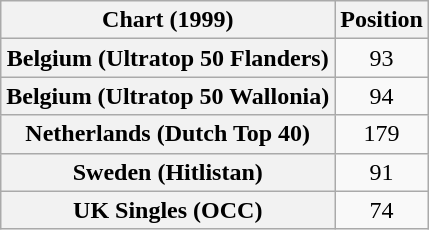<table class="wikitable sortable plainrowheaders" style="text-align:center">
<tr>
<th scope="col">Chart (1999)</th>
<th scope="col">Position</th>
</tr>
<tr>
<th scope="row">Belgium (Ultratop 50 Flanders)</th>
<td>93</td>
</tr>
<tr>
<th scope="row">Belgium (Ultratop 50 Wallonia)</th>
<td>94</td>
</tr>
<tr>
<th scope="row">Netherlands (Dutch Top 40)</th>
<td>179</td>
</tr>
<tr>
<th scope="row">Sweden (Hitlistan)</th>
<td>91</td>
</tr>
<tr>
<th scope="row">UK Singles (OCC)</th>
<td>74</td>
</tr>
</table>
